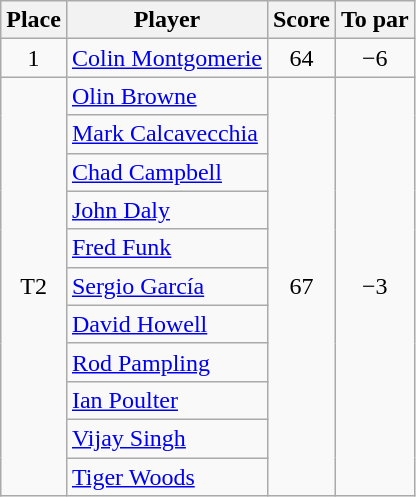<table class="wikitable">
<tr>
<th>Place</th>
<th>Player</th>
<th>Score</th>
<th>To par</th>
</tr>
<tr>
<td align=center>1</td>
<td> <a href='#'>Colin Montgomerie</a></td>
<td align=center>64</td>
<td align=center>−6</td>
</tr>
<tr>
<td rowspan="11" align=center>T2</td>
<td> <a href='#'>Olin Browne</a></td>
<td rowspan="11" align=center>67</td>
<td rowspan="11" align=center>−3</td>
</tr>
<tr>
<td> <a href='#'>Mark Calcavecchia</a></td>
</tr>
<tr>
<td> <a href='#'>Chad Campbell</a></td>
</tr>
<tr>
<td> <a href='#'>John Daly</a></td>
</tr>
<tr>
<td> <a href='#'>Fred Funk</a></td>
</tr>
<tr>
<td> <a href='#'>Sergio García</a></td>
</tr>
<tr>
<td> <a href='#'>David Howell</a></td>
</tr>
<tr>
<td> <a href='#'>Rod Pampling</a></td>
</tr>
<tr>
<td> <a href='#'>Ian Poulter</a></td>
</tr>
<tr>
<td> <a href='#'>Vijay Singh</a></td>
</tr>
<tr>
<td> <a href='#'>Tiger Woods</a></td>
</tr>
</table>
